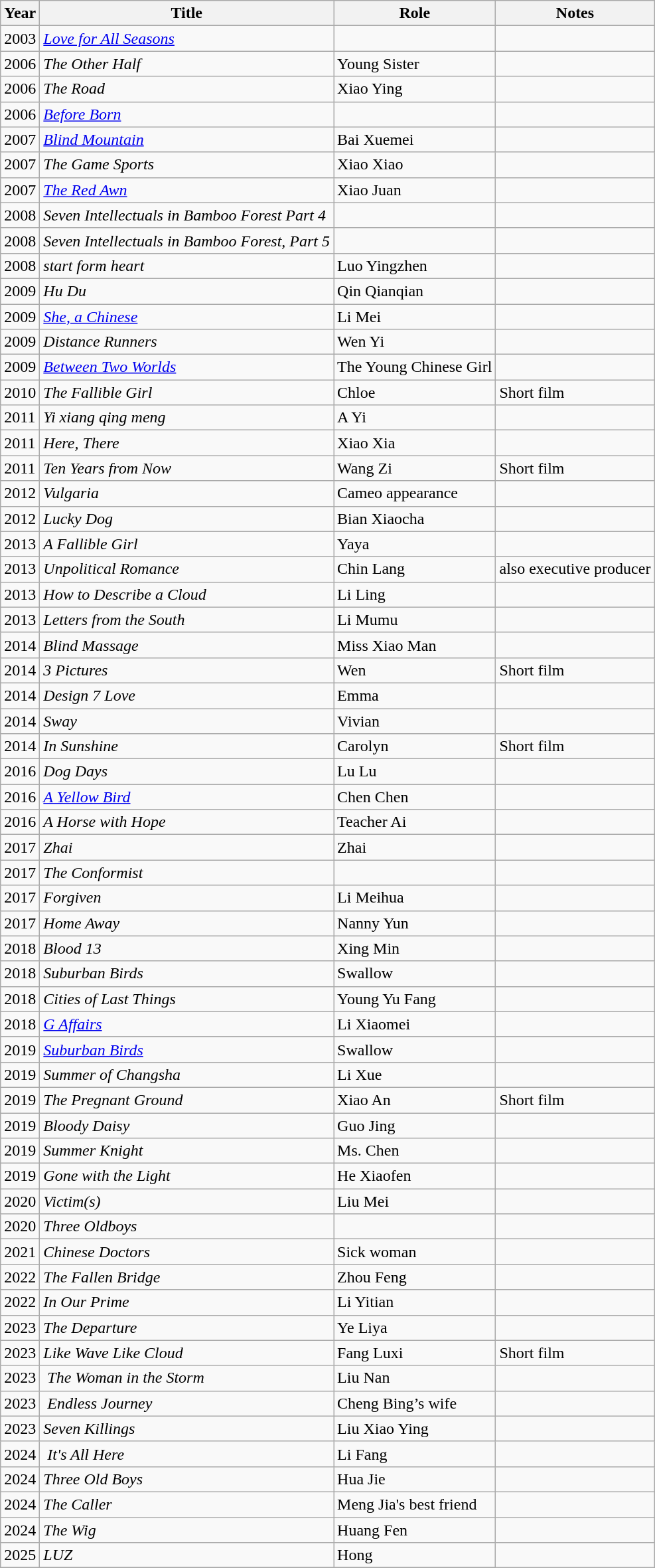<table class="wikitable sortable">
<tr>
<th>Year</th>
<th>Title</th>
<th>Role</th>
<th class="unsortable">Notes</th>
</tr>
<tr>
<td>2003</td>
<td><em><a href='#'>Love for All Seasons</a></em></td>
<td></td>
<td></td>
</tr>
<tr>
<td>2006</td>
<td><em>The Other Half</em></td>
<td>Young Sister</td>
<td></td>
</tr>
<tr>
<td>2006</td>
<td><em>The Road</em></td>
<td>Xiao Ying</td>
<td></td>
</tr>
<tr>
<td>2006</td>
<td><em><a href='#'>Before Born</a></em></td>
<td></td>
<td></td>
</tr>
<tr>
<td>2007</td>
<td><em><a href='#'>Blind Mountain</a></em></td>
<td>Bai Xuemei</td>
<td></td>
</tr>
<tr>
<td>2007</td>
<td><em>The Game Sports</em></td>
<td>Xiao Xiao</td>
<td></td>
</tr>
<tr>
<td>2007</td>
<td><em><a href='#'>The Red Awn</a></em></td>
<td>Xiao Juan</td>
<td></td>
</tr>
<tr>
<td>2008</td>
<td><em>Seven Intellectuals in Bamboo Forest Part 4</em></td>
<td></td>
<td></td>
</tr>
<tr>
<td>2008</td>
<td><em>Seven Intellectuals in Bamboo Forest, Part 5</em></td>
<td></td>
<td></td>
</tr>
<tr>
<td>2008</td>
<td><em>start form heart</em></td>
<td>Luo Yingzhen</td>
<td></td>
</tr>
<tr>
<td>2009</td>
<td><em>Hu Du</em></td>
<td>Qin Qianqian</td>
<td></td>
</tr>
<tr>
<td>2009</td>
<td><em><a href='#'>She, a Chinese</a></em></td>
<td>Li Mei</td>
<td></td>
</tr>
<tr>
<td>2009</td>
<td><em>Distance Runners</em></td>
<td>Wen Yi</td>
<td></td>
</tr>
<tr>
<td>2009</td>
<td><em><a href='#'>Between Two Worlds</a></em></td>
<td>The Young Chinese Girl</td>
<td></td>
</tr>
<tr>
<td>2010</td>
<td><em>The Fallible Girl</em></td>
<td>Chloe</td>
<td>Short film</td>
</tr>
<tr>
<td>2011</td>
<td><em>Yi xiang qing meng</em></td>
<td>A Yi</td>
<td></td>
</tr>
<tr>
<td>2011</td>
<td><em>Here, There</em></td>
<td>Xiao Xia</td>
<td></td>
</tr>
<tr>
<td>2011</td>
<td><em>Ten Years from Now</em></td>
<td>Wang Zi</td>
<td>Short film</td>
</tr>
<tr>
<td>2012</td>
<td><em>Vulgaria</em></td>
<td>Cameo appearance</td>
<td></td>
</tr>
<tr>
<td>2012</td>
<td><em>Lucky Dog</em></td>
<td>Bian Xiaocha</td>
<td></td>
</tr>
<tr>
<td>2013</td>
<td><em>A Fallible Girl</em></td>
<td>Yaya</td>
<td></td>
</tr>
<tr>
<td>2013</td>
<td><em>Unpolitical Romance</em></td>
<td>Chin Lang</td>
<td>also executive producer</td>
</tr>
<tr>
<td>2013</td>
<td><em>How to Describe a Cloud</em></td>
<td>Li Ling</td>
<td></td>
</tr>
<tr>
<td>2013</td>
<td><em>Letters from the South</em></td>
<td>Li Mumu</td>
<td></td>
</tr>
<tr>
<td>2014</td>
<td><em>Blind Massage</em></td>
<td>Miss Xiao Man</td>
<td></td>
</tr>
<tr>
<td>2014</td>
<td><em>3 Pictures</em></td>
<td>Wen</td>
<td>Short film</td>
</tr>
<tr>
<td>2014</td>
<td><em>Design 7 Love</em></td>
<td>Emma</td>
<td></td>
</tr>
<tr>
<td>2014</td>
<td><em>Sway</em></td>
<td>Vivian</td>
<td></td>
</tr>
<tr>
<td>2014</td>
<td><em>In Sunshine</em></td>
<td>Carolyn</td>
<td>Short film</td>
</tr>
<tr>
<td>2016</td>
<td><em>Dog Days</em></td>
<td>Lu Lu</td>
<td></td>
</tr>
<tr>
<td>2016</td>
<td><em><a href='#'>A Yellow Bird</a></em></td>
<td>Chen Chen</td>
<td></td>
</tr>
<tr>
<td>2016</td>
<td><em>A Horse with Hope</em></td>
<td>Teacher Ai</td>
<td></td>
</tr>
<tr>
<td>2017</td>
<td><em>Zhai</em></td>
<td>Zhai</td>
<td></td>
</tr>
<tr>
<td>2017</td>
<td><em>The Conformist</em></td>
<td></td>
<td></td>
</tr>
<tr>
<td>2017</td>
<td><em>Forgiven</em></td>
<td>Li Meihua</td>
<td></td>
</tr>
<tr>
<td>2017</td>
<td><em>Home Away</em></td>
<td>Nanny Yun</td>
<td></td>
</tr>
<tr>
<td>2018</td>
<td><em>Blood 13</em></td>
<td>Xing Min</td>
<td></td>
</tr>
<tr>
<td>2018</td>
<td><em>Suburban Birds</em></td>
<td>Swallow</td>
<td></td>
</tr>
<tr>
<td>2018</td>
<td><em>Cities of Last Things</em></td>
<td>Young Yu Fang</td>
<td></td>
</tr>
<tr>
<td>2018</td>
<td><em><a href='#'>G Affairs</a></em></td>
<td>Li Xiaomei</td>
<td></td>
</tr>
<tr>
<td>2019</td>
<td><em><a href='#'>Suburban Birds</a></em></td>
<td>Swallow</td>
<td></td>
</tr>
<tr>
<td>2019</td>
<td><em>Summer of Changsha</em></td>
<td>Li Xue</td>
<td></td>
</tr>
<tr>
<td>2019</td>
<td><em>The Pregnant Ground</em></td>
<td>Xiao An</td>
<td>Short film</td>
</tr>
<tr>
<td>2019</td>
<td><em>Bloody Daisy</em></td>
<td>Guo Jing</td>
<td></td>
</tr>
<tr>
<td>2019</td>
<td><em>Summer Knight</em></td>
<td>Ms. Chen</td>
<td></td>
</tr>
<tr>
<td>2019</td>
<td><em>Gone with the Light</em></td>
<td>He Xiaofen</td>
<td></td>
</tr>
<tr>
<td>2020</td>
<td><em>Victim(s)</em></td>
<td>Liu Mei</td>
<td></td>
</tr>
<tr>
<td>2020</td>
<td><em>Three Oldboys</em></td>
<td></td>
<td></td>
</tr>
<tr>
<td>2021</td>
<td><em>Chinese Doctors</em></td>
<td>Sick woman</td>
<td></td>
</tr>
<tr>
<td>2022</td>
<td><em>The Fallen Bridge</em></td>
<td>Zhou Feng</td>
<td></td>
</tr>
<tr>
<td>2022</td>
<td><em>In Our Prime</em></td>
<td>Li Yitian</td>
<td></td>
</tr>
<tr>
<td>2023</td>
<td><em>The Departure</em></td>
<td>Ye Liya</td>
<td></td>
</tr>
<tr>
<td>2023</td>
<td><em>Like Wave Like Cloud</em></td>
<td>Fang Luxi</td>
<td>Short film</td>
</tr>
<tr>
<td>2023</td>
<td><em> The Woman in the Storm</em></td>
<td>Liu Nan</td>
<td></td>
</tr>
<tr>
<td>2023</td>
<td><em> Endless Journey</em></td>
<td>Cheng Bing’s wife</td>
<td></td>
</tr>
<tr>
<td>2023</td>
<td><em>Seven Killings</em></td>
<td>Liu Xiao Ying</td>
<td></td>
</tr>
<tr>
<td>2024</td>
<td><em> It's All Here</em></td>
<td>Li Fang</td>
<td></td>
</tr>
<tr>
<td>2024</td>
<td><em>Three Old Boys</em></td>
<td>Hua Jie</td>
<td></td>
</tr>
<tr>
<td>2024</td>
<td><em>The Caller</em></td>
<td>Meng Jia's best friend</td>
<td></td>
</tr>
<tr>
<td>2024</td>
<td><em>The Wig</em></td>
<td>Huang Fen</td>
<td></td>
</tr>
<tr>
<td>2025</td>
<td><em>LUZ</em></td>
<td>Hong</td>
</tr>
<tr>
</tr>
</table>
